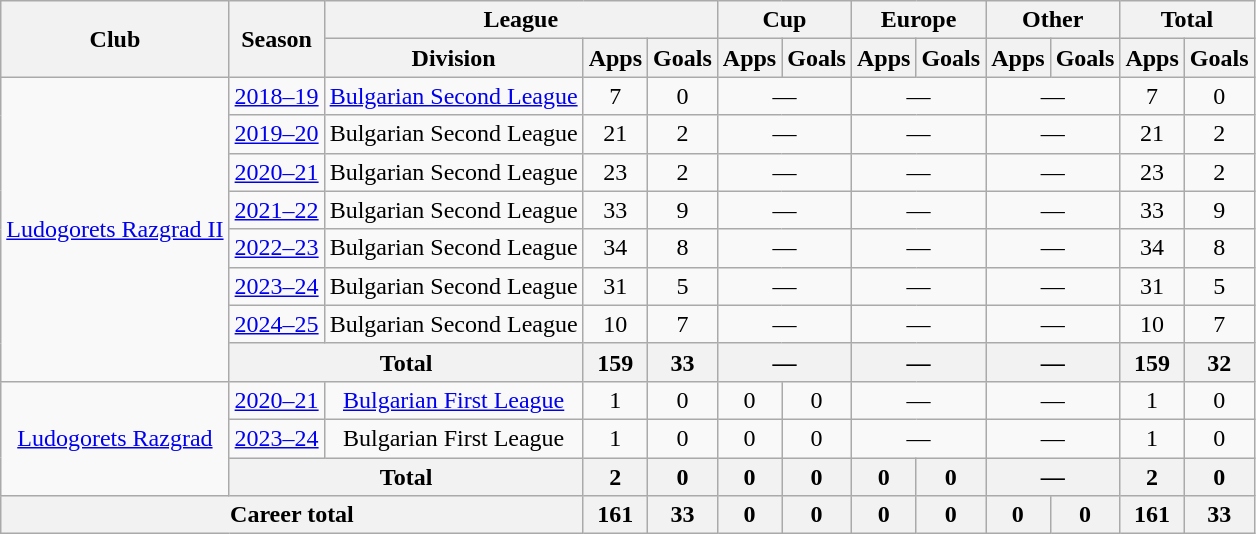<table class="wikitable" style="text-align: center">
<tr>
<th rowspan="2">Club</th>
<th rowspan="2">Season</th>
<th colspan="3">League</th>
<th colspan="2">Cup</th>
<th colspan="2">Europe</th>
<th colspan="2">Other</th>
<th colspan="2">Total</th>
</tr>
<tr>
<th>Division</th>
<th>Apps</th>
<th>Goals</th>
<th>Apps</th>
<th>Goals</th>
<th>Apps</th>
<th>Goals</th>
<th>Apps</th>
<th>Goals</th>
<th>Apps</th>
<th>Goals</th>
</tr>
<tr>
<td rowspan="8"><a href='#'>Ludogorets Razgrad II</a></td>
<td><a href='#'>2018–19</a></td>
<td><a href='#'>Bulgarian Second League</a></td>
<td>7</td>
<td>0</td>
<td colspan="2">—</td>
<td colspan="2">—</td>
<td colspan="2">—</td>
<td>7</td>
<td>0</td>
</tr>
<tr>
<td><a href='#'>2019–20</a></td>
<td>Bulgarian Second League</td>
<td>21</td>
<td>2</td>
<td colspan="2">—</td>
<td colspan="2">—</td>
<td colspan="2">—</td>
<td>21</td>
<td>2</td>
</tr>
<tr>
<td><a href='#'>2020–21</a></td>
<td>Bulgarian Second League</td>
<td>23</td>
<td>2</td>
<td colspan="2">—</td>
<td colspan="2">—</td>
<td colspan="2">—</td>
<td>23</td>
<td>2</td>
</tr>
<tr>
<td><a href='#'>2021–22</a></td>
<td>Bulgarian Second League</td>
<td>33</td>
<td>9</td>
<td colspan="2">—</td>
<td colspan="2">—</td>
<td colspan="2">—</td>
<td>33</td>
<td>9</td>
</tr>
<tr>
<td><a href='#'>2022–23</a></td>
<td>Bulgarian Second League</td>
<td>34</td>
<td>8</td>
<td colspan="2">—</td>
<td colspan="2">—</td>
<td colspan="2">—</td>
<td>34</td>
<td>8</td>
</tr>
<tr>
<td><a href='#'>2023–24</a></td>
<td>Bulgarian Second League</td>
<td>31</td>
<td>5</td>
<td colspan="2">—</td>
<td colspan="2">—</td>
<td colspan="2">—</td>
<td>31</td>
<td>5</td>
</tr>
<tr>
<td><a href='#'>2024–25</a></td>
<td>Bulgarian Second League</td>
<td>10</td>
<td>7</td>
<td colspan="2">—</td>
<td colspan="2">—</td>
<td colspan="2">—</td>
<td>10</td>
<td>7</td>
</tr>
<tr>
<th colspan="2">Total</th>
<th>159</th>
<th>33</th>
<th colspan="2">—</th>
<th colspan="2">—</th>
<th colspan="2">—</th>
<th>159</th>
<th>32</th>
</tr>
<tr>
<td rowspan="3"><a href='#'>Ludogorets Razgrad</a></td>
<td><a href='#'>2020–21</a></td>
<td><a href='#'>Bulgarian First League</a></td>
<td>1</td>
<td>0</td>
<td>0</td>
<td>0</td>
<td colspan="2">—</td>
<td colspan="2">—</td>
<td>1</td>
<td>0</td>
</tr>
<tr>
<td><a href='#'>2023–24</a></td>
<td>Bulgarian First League</td>
<td>1</td>
<td>0</td>
<td>0</td>
<td>0</td>
<td colspan="2">—</td>
<td colspan="2">—</td>
<td>1</td>
<td>0</td>
</tr>
<tr>
<th colspan="2">Total</th>
<th>2</th>
<th>0</th>
<th>0</th>
<th>0</th>
<th>0</th>
<th>0</th>
<th colspan="2">—</th>
<th>2</th>
<th>0</th>
</tr>
<tr>
<th colspan="3">Career total</th>
<th>161</th>
<th>33</th>
<th>0</th>
<th>0</th>
<th>0</th>
<th>0</th>
<th>0</th>
<th>0</th>
<th>161</th>
<th>33</th>
</tr>
</table>
